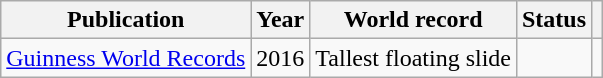<table class="wikitable">
<tr>
<th>Publication</th>
<th>Year</th>
<th>World record</th>
<th> Status</th>
<th class="unsortable"></th>
</tr>
<tr>
<td rowspan="2"><a href='#'>Guinness World Records</a></td>
<td rowspan="2">2016</td>
<td>Tallest floating slide</td>
<td></td>
<td></td>
</tr>
</table>
